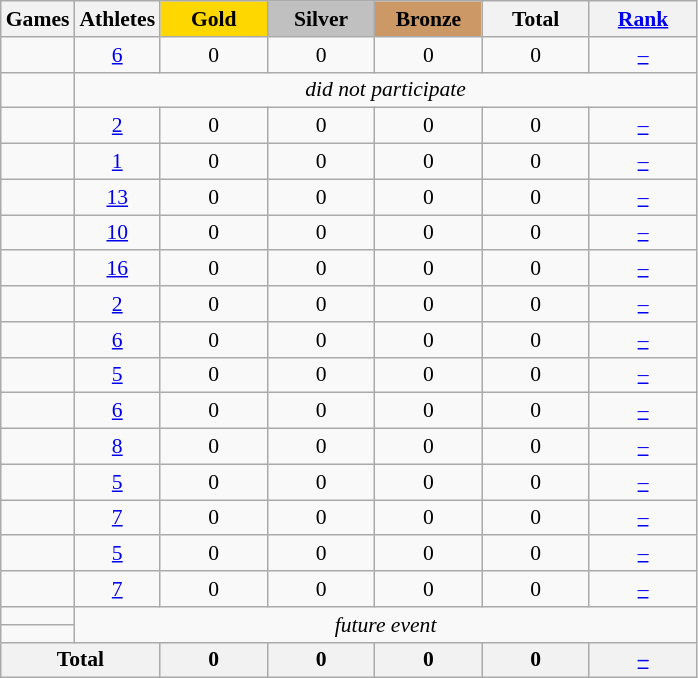<table class="wikitable" style="text-align:center; font-size:90%;">
<tr>
<th>Games</th>
<th>Athletes</th>
<td style="background:gold; width:4.5em; font-weight:bold;">Gold</td>
<td style="background:silver; width:4.5em; font-weight:bold;">Silver</td>
<td style="background:#c96; width:4.5em; font-weight:bold;">Bronze</td>
<th style="width:4.5em; font-weight:bold;">Total</th>
<th style="width:4.5em; font-weight:bold;"><a href='#'>Rank</a></th>
</tr>
<tr>
<td align=left></td>
<td><a href='#'>6</a></td>
<td>0</td>
<td>0</td>
<td>0</td>
<td>0</td>
<td><a href='#'>–</a></td>
</tr>
<tr>
<td align=left></td>
<td colspan=6><em>did not participate</em></td>
</tr>
<tr>
<td align=left></td>
<td><a href='#'>2</a></td>
<td>0</td>
<td>0</td>
<td>0</td>
<td>0</td>
<td><a href='#'>–</a></td>
</tr>
<tr>
<td align=left></td>
<td><a href='#'>1</a></td>
<td>0</td>
<td>0</td>
<td>0</td>
<td>0</td>
<td><a href='#'>–</a></td>
</tr>
<tr>
<td align=left></td>
<td><a href='#'>13</a></td>
<td>0</td>
<td>0</td>
<td>0</td>
<td>0</td>
<td><a href='#'>–</a></td>
</tr>
<tr>
<td align=left></td>
<td><a href='#'>10</a></td>
<td>0</td>
<td>0</td>
<td>0</td>
<td>0</td>
<td><a href='#'>–</a></td>
</tr>
<tr>
<td align=left></td>
<td><a href='#'>16</a></td>
<td>0</td>
<td>0</td>
<td>0</td>
<td>0</td>
<td><a href='#'>–</a></td>
</tr>
<tr>
<td align=left></td>
<td><a href='#'>2</a></td>
<td>0</td>
<td>0</td>
<td>0</td>
<td>0</td>
<td><a href='#'>–</a></td>
</tr>
<tr>
<td align=left></td>
<td><a href='#'>6</a></td>
<td>0</td>
<td>0</td>
<td>0</td>
<td>0</td>
<td><a href='#'>–</a></td>
</tr>
<tr>
<td align=left></td>
<td><a href='#'>5</a></td>
<td>0</td>
<td>0</td>
<td>0</td>
<td>0</td>
<td><a href='#'>–</a></td>
</tr>
<tr>
<td align=left></td>
<td><a href='#'>6</a></td>
<td>0</td>
<td>0</td>
<td>0</td>
<td>0</td>
<td><a href='#'>–</a></td>
</tr>
<tr>
<td align=left></td>
<td><a href='#'>8</a></td>
<td>0</td>
<td>0</td>
<td>0</td>
<td>0</td>
<td><a href='#'>–</a></td>
</tr>
<tr>
<td align=left></td>
<td><a href='#'>5</a></td>
<td>0</td>
<td>0</td>
<td>0</td>
<td>0</td>
<td><a href='#'>–</a></td>
</tr>
<tr>
<td align=left></td>
<td><a href='#'>7</a></td>
<td>0</td>
<td>0</td>
<td>0</td>
<td>0</td>
<td><a href='#'>–</a></td>
</tr>
<tr>
<td align=left></td>
<td><a href='#'>5</a></td>
<td>0</td>
<td>0</td>
<td>0</td>
<td>0</td>
<td><a href='#'>–</a></td>
</tr>
<tr>
<td align=left></td>
<td><a href='#'>7</a></td>
<td>0</td>
<td>0</td>
<td>0</td>
<td>0</td>
<td><a href='#'>–</a></td>
</tr>
<tr>
<td align=left></td>
<td colspan=6; rowspan=2><em>future event</em></td>
</tr>
<tr>
<td align=left></td>
</tr>
<tr>
<th colspan=2>Total</th>
<th>0</th>
<th>0</th>
<th>0</th>
<th>0</th>
<th><a href='#'>–</a></th>
</tr>
</table>
